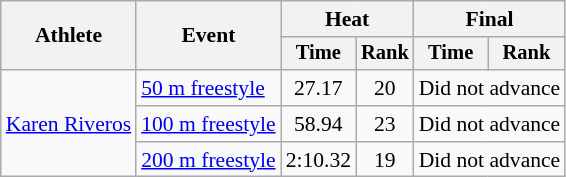<table class=wikitable style="font-size:90%">
<tr>
<th rowspan="2">Athlete</th>
<th rowspan="2">Event</th>
<th colspan="2">Heat</th>
<th colspan="2">Final</th>
</tr>
<tr style="font-size:95%">
<th>Time</th>
<th>Rank</th>
<th>Time</th>
<th>Rank</th>
</tr>
<tr align=center>
<td align=left rowspan=3><a href='#'>Karen Riveros</a></td>
<td align=left><a href='#'>50 m freestyle</a></td>
<td>27.17</td>
<td>20</td>
<td colspan=2>Did not advance</td>
</tr>
<tr align=center>
<td align=left><a href='#'>100 m freestyle</a></td>
<td>58.94</td>
<td>23</td>
<td colspan=2>Did not advance</td>
</tr>
<tr align=center>
<td align=left><a href='#'>200 m freestyle</a></td>
<td>2:10.32</td>
<td>19</td>
<td colspan=2>Did not advance</td>
</tr>
</table>
